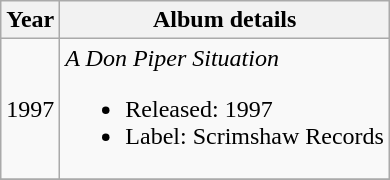<table class="wikitable">
<tr>
<th>Year</th>
<th>Album details</th>
</tr>
<tr>
<td>1997</td>
<td><em>A Don Piper Situation</em><br><ul><li>Released: 1997</li><li>Label: Scrimshaw Records</li></ul></td>
</tr>
<tr>
</tr>
</table>
